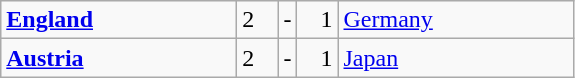<table class="wikitable">
<tr>
<td width=150> <strong><a href='#'>England</a></strong></td>
<td style="width:20px; text-align:left;">2</td>
<td>-</td>
<td style="width:20px; text-align:right;">1</td>
<td width=150> <a href='#'>Germany</a></td>
</tr>
<tr>
<td> <strong><a href='#'>Austria</a></strong></td>
<td style="text-align:left;">2</td>
<td>-</td>
<td style="text-align:right;">1</td>
<td> <a href='#'>Japan</a></td>
</tr>
</table>
